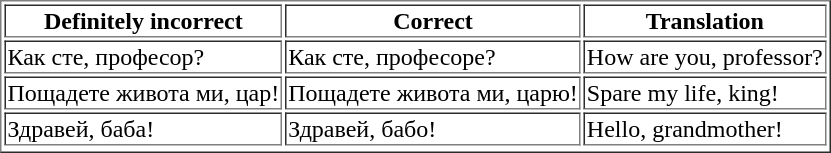<table border=1>
<tr>
<th>Definitely incorrect</th>
<th>Correct</th>
<th>Translation</th>
</tr>
<tr>
<td>Как сте, професор?</td>
<td>Как сте, професоре?</td>
<td>How are you, professor?</td>
</tr>
<tr>
<td>Пощадете живота ми, цар!</td>
<td>Пощадете живота ми, царю!</td>
<td>Spare my life, king!</td>
</tr>
<tr>
<td>Здравей, баба!</td>
<td>Здравей, бабо!</td>
<td>Hello, grandmother!</td>
</tr>
<tr>
</tr>
</table>
